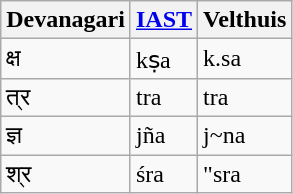<table class="wikitable">
<tr>
<th>Devanagari</th>
<th><a href='#'>IAST</a></th>
<th>Velthuis</th>
</tr>
<tr>
<td>क्ष</td>
<td>kṣa</td>
<td>k.sa</td>
</tr>
<tr>
<td>त्र</td>
<td>tra</td>
<td>tra</td>
</tr>
<tr>
<td>ज्ञ</td>
<td>jña</td>
<td>j~na</td>
</tr>
<tr>
<td>श्र</td>
<td>śra</td>
<td>"sra</td>
</tr>
</table>
